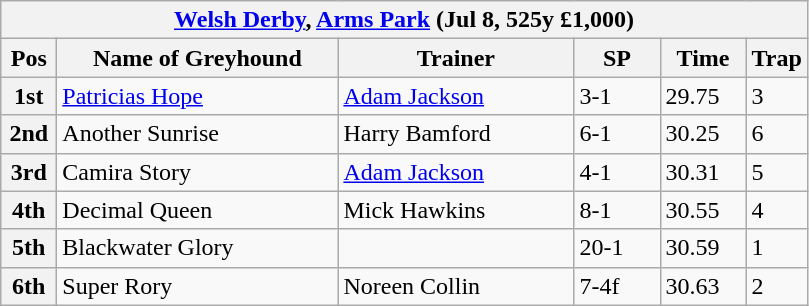<table class="wikitable">
<tr>
<th colspan="6"><a href='#'>Welsh Derby</a>, <a href='#'>Arms Park</a> (Jul 8, 525y £1,000)</th>
</tr>
<tr>
<th width=30>Pos</th>
<th width=180>Name of Greyhound</th>
<th width=150>Trainer</th>
<th width=50>SP</th>
<th width=50>Time</th>
<th width=30>Trap</th>
</tr>
<tr>
<th>1st</th>
<td><a href='#'>Patricias Hope</a></td>
<td><a href='#'>Adam Jackson</a></td>
<td>3-1</td>
<td>29.75</td>
<td>3</td>
</tr>
<tr>
<th>2nd</th>
<td>Another Sunrise</td>
<td>Harry Bamford</td>
<td>6-1</td>
<td>30.25</td>
<td>6</td>
</tr>
<tr>
<th>3rd</th>
<td>Camira Story</td>
<td><a href='#'>Adam Jackson</a></td>
<td>4-1</td>
<td>30.31</td>
<td>5</td>
</tr>
<tr>
<th>4th</th>
<td>Decimal Queen</td>
<td>Mick Hawkins</td>
<td>8-1</td>
<td>30.55</td>
<td>4</td>
</tr>
<tr>
<th>5th</th>
<td>Blackwater Glory</td>
<td></td>
<td>20-1</td>
<td>30.59</td>
<td>1</td>
</tr>
<tr>
<th>6th</th>
<td>Super Rory</td>
<td>Noreen Collin</td>
<td>7-4f</td>
<td>30.63</td>
<td>2</td>
</tr>
</table>
